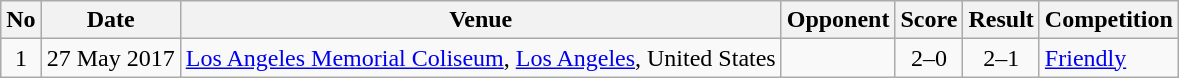<table class="wikitable">
<tr>
<th>No</th>
<th>Date</th>
<th>Venue</th>
<th>Opponent</th>
<th>Score</th>
<th>Result</th>
<th>Competition</th>
</tr>
<tr>
<td align=center>1</td>
<td>27 May 2017</td>
<td><a href='#'>Los Angeles Memorial Coliseum</a>, <a href='#'>Los Angeles</a>, United States</td>
<td></td>
<td align=center>2–0</td>
<td align=center>2–1</td>
<td><a href='#'>Friendly</a></td>
</tr>
</table>
